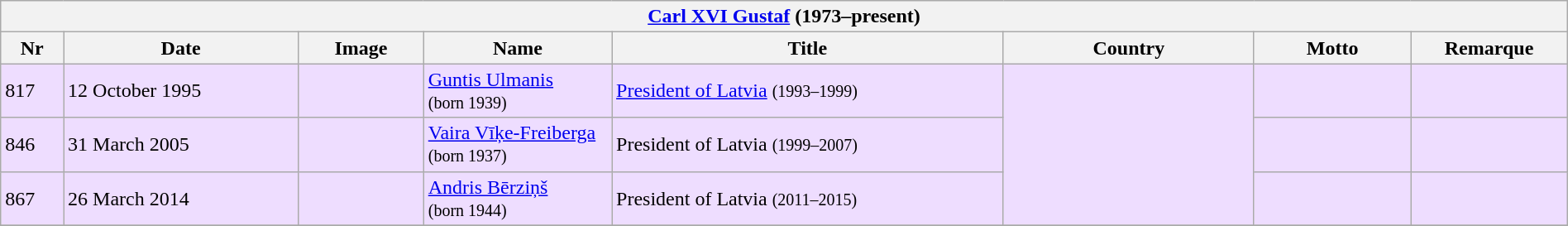<table class="wikitable" width=100%>
<tr>
<th colspan=8><a href='#'>Carl XVI Gustaf</a> (1973–present)</th>
</tr>
<tr>
<th width=4%>Nr</th>
<th width=15%>Date</th>
<th width=8%>Image</th>
<th width=12%>Name</th>
<th>Title</th>
<th width=16%>Country</th>
<th width=10%>Motto</th>
<th width=10%>Remarque</th>
</tr>
<tr bgcolor="#EEDDFF">
<td>817</td>
<td>12 October 1995</td>
<td></td>
<td><a href='#'>Guntis Ulmanis</a> <br><small>(born 1939)</small></td>
<td><a href='#'>President of Latvia</a> <small>(1993–1999)</small></td>
<td rowspan="3"></td>
<td></td>
<td></td>
</tr>
<tr bgcolor="#EEDDFF">
<td>846</td>
<td>31 March 2005</td>
<td></td>
<td><a href='#'>Vaira Vīķe-Freiberga</a> <br><small>(born 1937)</small></td>
<td>President of Latvia <small>(1999–2007)</small></td>
<td></td>
<td style="text-align:center;"></td>
</tr>
<tr bgcolor="#EEDDFF">
<td>867</td>
<td>26 March 2014</td>
<td></td>
<td><a href='#'>Andris Bērziņš</a> <br><small>(born 1944)</small></td>
<td>President of Latvia <small>(2011–2015)</small></td>
<td></td>
<td></td>
</tr>
<tr>
</tr>
</table>
